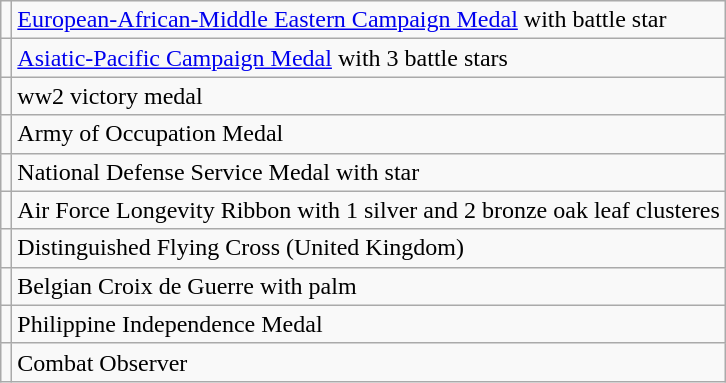<table class="wikitable">
<tr>
<td></td>
<td><a href='#'>European-African-Middle Eastern Campaign Medal</a> with battle star</td>
</tr>
<tr>
<td></td>
<td><a href='#'>Asiatic-Pacific Campaign Medal</a> with 3 battle stars</td>
</tr>
<tr>
<td></td>
<td>ww2 victory medal</td>
</tr>
<tr>
<td></td>
<td>Army of Occupation Medal</td>
</tr>
<tr>
<td></td>
<td>National Defense Service Medal with star</td>
</tr>
<tr>
<td></td>
<td>Air Force Longevity Ribbon with 1 silver and 2 bronze oak leaf clusteres</td>
</tr>
<tr>
<td></td>
<td>Distinguished Flying Cross (United Kingdom)</td>
</tr>
<tr>
<td></td>
<td>Belgian Croix de Guerre with palm</td>
</tr>
<tr>
<td></td>
<td>Philippine Independence Medal</td>
</tr>
<tr>
<td></td>
<td>Combat Observer</td>
</tr>
</table>
